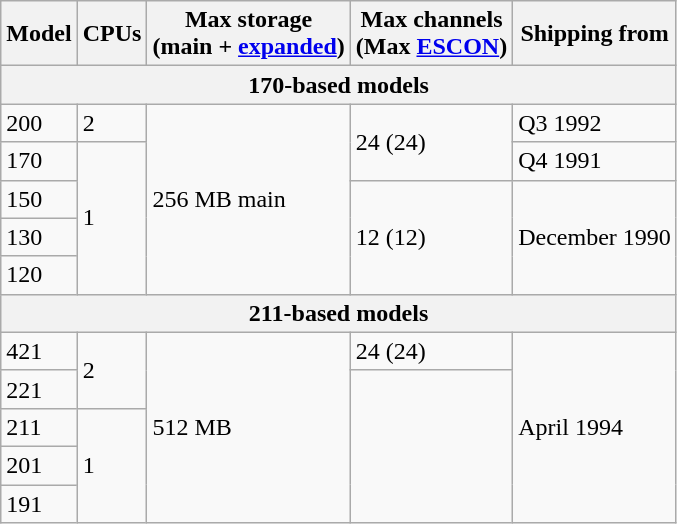<table class="wikitable">
<tr>
<th>Model</th>
<th>CPUs</th>
<th>Max storage<br>(main + <a href='#'>expanded</a>)</th>
<th>Max channels<br>(Max <a href='#'>ESCON</a>)</th>
<th>Shipping from</th>
</tr>
<tr>
<th scope="col" colspan="8">170-based models</th>
</tr>
<tr>
<td>200</td>
<td>2</td>
<td rowspan="5">256 MB main</td>
<td rowspan="2">24 (24)</td>
<td>Q3 1992</td>
</tr>
<tr>
<td>170</td>
<td rowspan="4">1</td>
<td>Q4 1991</td>
</tr>
<tr>
<td>150</td>
<td rowspan="3">12 (12)</td>
<td rowspan="3">December 1990</td>
</tr>
<tr>
<td>130</td>
</tr>
<tr>
<td>120</td>
</tr>
<tr>
<th scope="col" colspan="8">211-based models</th>
</tr>
<tr>
<td>421</td>
<td rowspan="2">2</td>
<td rowspan="5">512 MB</td>
<td>24 (24)</td>
<td rowspan="5">April 1994</td>
</tr>
<tr>
<td>221</td>
</tr>
<tr>
<td>211</td>
<td rowspan="4">1</td>
</tr>
<tr>
<td>201</td>
</tr>
<tr>
<td>191</td>
</tr>
</table>
